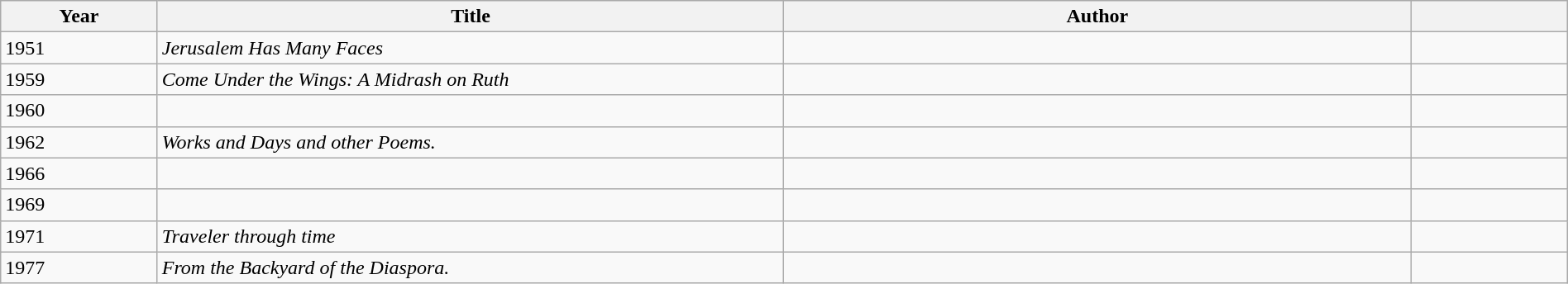<table class="wikitable sortable" style="width:100%">
<tr>
<th scope="col" style="width:10%">Year</th>
<th scope="col" style="width:40%">Title</th>
<th scope="col" style="width:40%">Author</th>
<th scope="col" style="width:10%"></th>
</tr>
<tr>
<td>1951</td>
<td><em>Jerusalem Has Many Faces</em></td>
<td></td>
<td></td>
</tr>
<tr>
<td>1959</td>
<td><em>Come Under the Wings: A Midrash on Ruth</em></td>
<td></td>
<td></td>
</tr>
<tr>
<td>1960</td>
<td><em></em></td>
<td></td>
<td></td>
</tr>
<tr>
<td>1962</td>
<td><em>Works and Days and other Poems.</em></td>
<td></td>
<td></td>
</tr>
<tr>
<td>1966</td>
<td><em></em></td>
<td></td>
<td></td>
</tr>
<tr>
<td>1969</td>
<td><em></em></td>
<td></td>
<td></td>
</tr>
<tr>
<td>1971</td>
<td><em>Traveler through time</em></td>
<td></td>
<td></td>
</tr>
<tr>
<td>1977</td>
<td><em>From the Backyard of the Diaspora.</em></td>
<td></td>
<td></td>
</tr>
</table>
